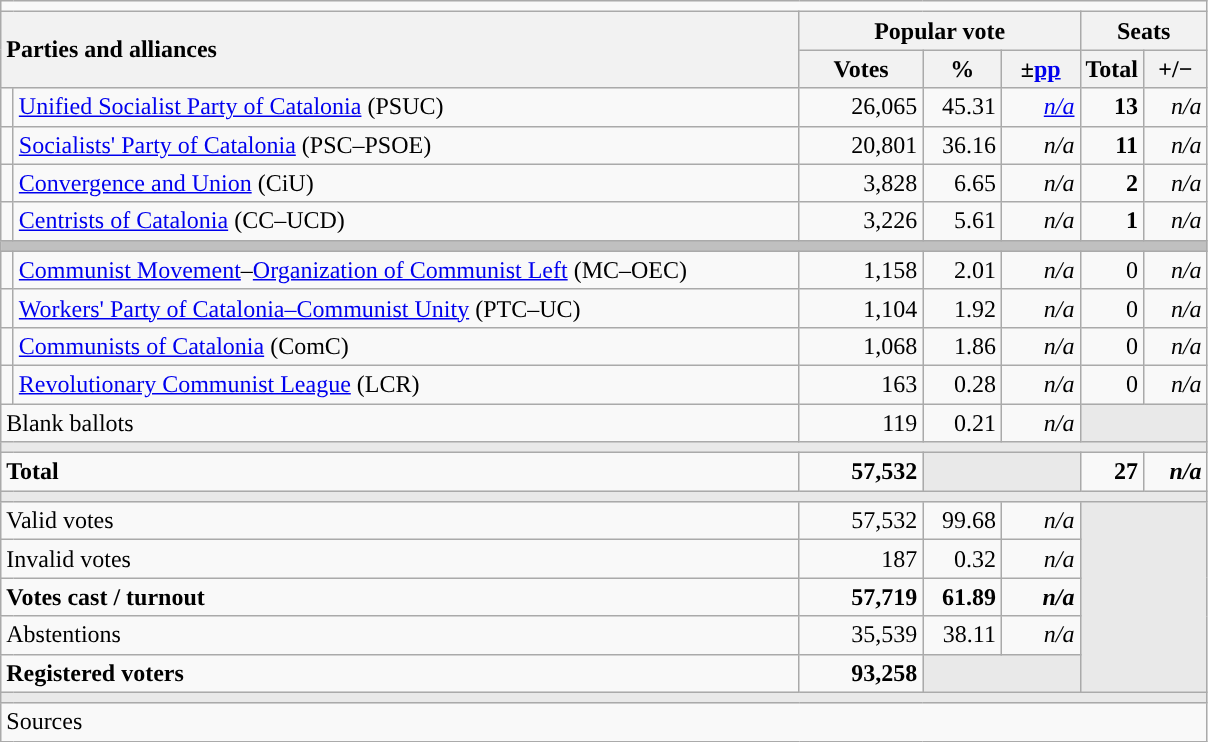<table class="wikitable" style="text-align:right;">
<tr>
<td colspan="7"></td>
</tr>
<tr>
<th style="text-align:left;" rowspan="2" colspan="2" width="525">Parties and alliances</th>
<th colspan="3">Popular vote</th>
<th colspan="2">Seats</th>
</tr>
<tr>
<th width="75">Votes</th>
<th width="45">%</th>
<th width="45">±<a href='#'>pp</a></th>
<th width="35">Total</th>
<th width="35">+/−</th>
</tr>
<tr>
<td width="1" style="color:inherit;background:"></td>
<td align="left"><a href='#'>Unified Socialist Party of Catalonia</a> (PSUC)</td>
<td>26,065</td>
<td>45.31</td>
<td><em><a href='#'>n/a</a></em></td>
<td><strong>13</strong></td>
<td><em>n/a</em></td>
</tr>
<tr>
<td style="color:inherit;background:"></td>
<td align="left"><a href='#'>Socialists' Party of Catalonia</a> (PSC–PSOE)</td>
<td>20,801</td>
<td>36.16</td>
<td><em>n/a</em></td>
<td><strong>11</strong></td>
<td><em>n/a</em></td>
</tr>
<tr>
<td style="color:inherit;background:"></td>
<td align="left"><a href='#'>Convergence and Union</a> (CiU)</td>
<td>3,828</td>
<td>6.65</td>
<td><em>n/a</em></td>
<td><strong>2</strong></td>
<td><em>n/a</em></td>
</tr>
<tr>
<td style="color:inherit;background:"></td>
<td align="left"><a href='#'>Centrists of Catalonia</a> (CC–UCD)</td>
<td>3,226</td>
<td>5.61</td>
<td><em>n/a</em></td>
<td><strong>1</strong></td>
<td><em>n/a</em></td>
</tr>
<tr>
<td colspan="7" style="color:inherit;background:#C0C0C0"></td>
</tr>
<tr>
<td style="color:inherit;background:"></td>
<td align="left"><a href='#'>Communist Movement</a>–<a href='#'>Organization of Communist Left</a> (MC–OEC)</td>
<td>1,158</td>
<td>2.01</td>
<td><em>n/a</em></td>
<td>0</td>
<td><em>n/a</em></td>
</tr>
<tr>
<td style="color:inherit;background:"></td>
<td align="left"><a href='#'>Workers' Party of Catalonia–Communist Unity</a> (PTC–UC)</td>
<td>1,104</td>
<td>1.92</td>
<td><em>n/a</em></td>
<td>0</td>
<td><em>n/a</em></td>
</tr>
<tr>
<td style="color:inherit;background:"></td>
<td align="left"><a href='#'>Communists of Catalonia</a> (ComC)</td>
<td>1,068</td>
<td>1.86</td>
<td><em>n/a</em></td>
<td>0</td>
<td><em>n/a</em></td>
</tr>
<tr>
<td style="color:inherit;background:"></td>
<td align="left"><a href='#'>Revolutionary Communist League</a> (LCR)</td>
<td>163</td>
<td>0.28</td>
<td><em>n/a</em></td>
<td>0</td>
<td><em>n/a</em></td>
</tr>
<tr>
<td align="left" colspan="2">Blank ballots</td>
<td>119</td>
<td>0.21</td>
<td><em>n/a</em></td>
<td style="color:inherit;background:#E9E9E9" colspan="2"></td>
</tr>
<tr>
<td colspan="7" style="color:inherit;background:#E9E9E9"></td>
</tr>
<tr style="font-weight:bold;">
<td align="left" colspan="2">Total</td>
<td>57,532</td>
<td bgcolor="#E9E9E9" colspan="2"></td>
<td>27</td>
<td><em>n/a</em></td>
</tr>
<tr>
<td colspan="7" style="color:inherit;background:#E9E9E9"></td>
</tr>
<tr>
<td align="left" colspan="2">Valid votes</td>
<td>57,532</td>
<td>99.68</td>
<td><em>n/a</em></td>
<td bgcolor="#E9E9E9" colspan="2" rowspan="5"></td>
</tr>
<tr>
<td align="left" colspan="2">Invalid votes</td>
<td>187</td>
<td>0.32</td>
<td><em>n/a</em></td>
</tr>
<tr style="font-weight:bold;">
<td align="left" colspan="2">Votes cast / turnout</td>
<td>57,719</td>
<td>61.89</td>
<td><em>n/a</em></td>
</tr>
<tr>
<td align="left" colspan="2">Abstentions</td>
<td>35,539</td>
<td>38.11</td>
<td><em>n/a</em></td>
</tr>
<tr style="font-weight:bold;">
<td align="left" colspan="2">Registered voters</td>
<td>93,258</td>
<td bgcolor="#E9E9E9" colspan="2"></td>
</tr>
<tr>
<td colspan="7" style="color:inherit;background:#E9E9E9"></td>
</tr>
<tr>
<td align="left" colspan="7">Sources</td>
</tr>
</table>
